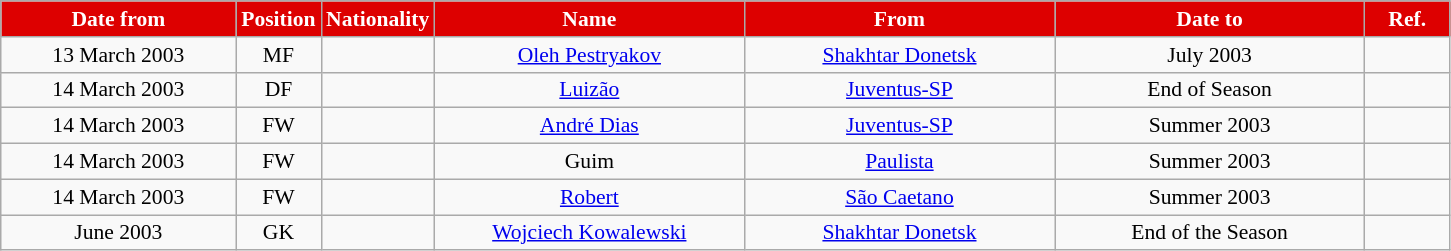<table class="wikitable" style="text-align:center; font-size:90%; ">
<tr>
<th style="background:#DD0000; color:white; width:150px;">Date from</th>
<th style="background:#DD0000; color:white; width:50px;">Position</th>
<th style="background:#DD0000; color:white; width:50px;">Nationality</th>
<th style="background:#DD0000; color:white; width:200px;">Name</th>
<th style="background:#DD0000; color:white; width:200px;">From</th>
<th style="background:#DD0000; color:white; width:200px;">Date to</th>
<th style="background:#DD0000; color:white; width:50px;">Ref.</th>
</tr>
<tr>
<td>13 March 2003</td>
<td>MF</td>
<td></td>
<td><a href='#'>Oleh Pestryakov</a></td>
<td><a href='#'>Shakhtar Donetsk</a></td>
<td>July 2003</td>
<td></td>
</tr>
<tr>
<td>14 March 2003</td>
<td>DF</td>
<td></td>
<td><a href='#'>Luizão</a></td>
<td><a href='#'>Juventus-SP</a></td>
<td>End of Season</td>
<td></td>
</tr>
<tr>
<td>14 March 2003</td>
<td>FW</td>
<td></td>
<td><a href='#'>André Dias</a></td>
<td><a href='#'>Juventus-SP</a></td>
<td>Summer 2003</td>
<td></td>
</tr>
<tr>
<td>14 March 2003</td>
<td>FW</td>
<td></td>
<td>Guim</td>
<td><a href='#'>Paulista</a></td>
<td>Summer 2003</td>
<td></td>
</tr>
<tr>
<td>14 March 2003</td>
<td>FW</td>
<td></td>
<td><a href='#'>Robert</a></td>
<td><a href='#'>São Caetano</a></td>
<td>Summer 2003</td>
<td></td>
</tr>
<tr>
<td>June 2003</td>
<td>GK</td>
<td></td>
<td><a href='#'>Wojciech Kowalewski</a></td>
<td><a href='#'>Shakhtar Donetsk</a></td>
<td>End of the Season</td>
<td></td>
</tr>
</table>
